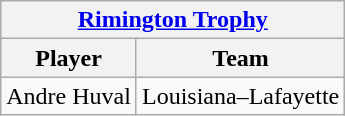<table class="wikitable" style="text-align: center;">
<tr>
<th colspan="2"><strong><a href='#'>Rimington Trophy</a></strong></th>
</tr>
<tr>
<th>Player</th>
<th>Team</th>
</tr>
<tr>
<td>Andre Huval</td>
<td>Louisiana–Lafayette</td>
</tr>
</table>
